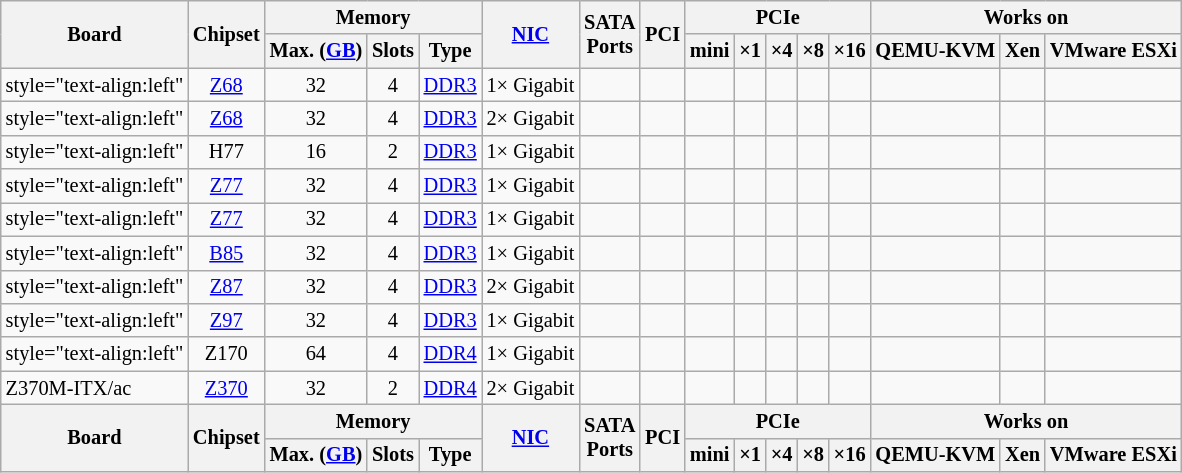<table class="wikitable" style="font-size: 85%; text-align: center">
<tr>
<th rowspan=2>Board</th>
<th rowspan=2>Chipset</th>
<th colspan=3>Memory</th>
<th rowspan=2><a href='#'>NIC</a></th>
<th rowspan=2>SATA<br>Ports</th>
<th rowspan=2>PCI</th>
<th colspan=5>PCIe</th>
<th colspan=3 style="text-align:center">Works on</th>
</tr>
<tr>
<th>Max. (<a href='#'>GB</a>)</th>
<th>Slots</th>
<th>Type</th>
<th>mini</th>
<th>×1</th>
<th>×4</th>
<th>×8</th>
<th>×16</th>
<th>QEMU-KVM</th>
<th>Xen</th>
<th>VMware ESXi</th>
</tr>
<tr>
<td>style="text-align:left" </td>
<td><a href='#'>Z68</a></td>
<td>32</td>
<td>4</td>
<td><a href='#'>DDR3</a></td>
<td>1× Gigabit</td>
<td></td>
<td></td>
<td></td>
<td></td>
<td></td>
<td></td>
<td></td>
<td></td>
<td></td>
<td></td>
</tr>
<tr>
<td>style="text-align:left" </td>
<td><a href='#'>Z68</a></td>
<td>32</td>
<td>4</td>
<td><a href='#'>DDR3</a></td>
<td>2× Gigabit</td>
<td></td>
<td></td>
<td></td>
<td></td>
<td></td>
<td></td>
<td></td>
<td></td>
<td></td>
<td></td>
</tr>
<tr>
<td>style="text-align:left" </td>
<td>H77</td>
<td>16</td>
<td>2</td>
<td><a href='#'>DDR3</a></td>
<td>1× Gigabit</td>
<td></td>
<td></td>
<td></td>
<td></td>
<td></td>
<td></td>
<td></td>
<td></td>
<td></td>
<td></td>
</tr>
<tr>
<td>style="text-align:left" </td>
<td><a href='#'>Z77</a></td>
<td>32</td>
<td>4</td>
<td><a href='#'>DDR3</a></td>
<td>1× Gigabit</td>
<td></td>
<td></td>
<td></td>
<td></td>
<td></td>
<td></td>
<td></td>
<td></td>
<td></td>
<td></td>
</tr>
<tr>
<td>style="text-align:left" </td>
<td><a href='#'>Z77</a></td>
<td>32</td>
<td>4</td>
<td><a href='#'>DDR3</a></td>
<td>1× Gigabit</td>
<td></td>
<td></td>
<td></td>
<td></td>
<td></td>
<td></td>
<td></td>
<td></td>
<td></td>
<td></td>
</tr>
<tr>
<td>style="text-align:left" </td>
<td><a href='#'>B85</a></td>
<td>32</td>
<td>4</td>
<td><a href='#'>DDR3</a></td>
<td>1× Gigabit</td>
<td></td>
<td></td>
<td></td>
<td></td>
<td></td>
<td></td>
<td></td>
<td></td>
<td></td>
<td></td>
</tr>
<tr>
<td>style="text-align:left" </td>
<td><a href='#'>Z87</a></td>
<td>32</td>
<td>4</td>
<td><a href='#'>DDR3</a></td>
<td>2× Gigabit</td>
<td></td>
<td></td>
<td></td>
<td></td>
<td></td>
<td></td>
<td></td>
<td></td>
<td></td>
<td></td>
</tr>
<tr>
<td>style="text-align:left" </td>
<td><a href='#'>Z97</a></td>
<td>32</td>
<td>4</td>
<td><a href='#'>DDR3</a></td>
<td>1× Gigabit</td>
<td></td>
<td></td>
<td></td>
<td></td>
<td></td>
<td></td>
<td></td>
<td></td>
<td></td>
<td></td>
</tr>
<tr>
<td>style="text-align:left" </td>
<td>Z170</td>
<td>64</td>
<td>4</td>
<td><a href='#'>DDR4</a></td>
<td>1× Gigabit</td>
<td></td>
<td></td>
<td></td>
<td></td>
<td></td>
<td></td>
<td></td>
<td></td>
<td></td>
<td></td>
</tr>
<tr>
<td style="text-align:left">Z370M-ITX/ac</td>
<td><a href='#'>Z370</a></td>
<td>32</td>
<td>2</td>
<td><a href='#'>DDR4</a></td>
<td>2× Gigabit</td>
<td></td>
<td></td>
<td></td>
<td></td>
<td></td>
<td></td>
<td></td>
<td></td>
<td></td>
<td></td>
</tr>
<tr>
<th rowspan=2>Board</th>
<th rowspan=2>Chipset</th>
<th colspan=3>Memory</th>
<th rowspan=2><a href='#'>NIC</a></th>
<th rowspan=2>SATA<br>Ports</th>
<th rowspan=2>PCI</th>
<th colspan=5>PCIe</th>
<th colspan=3 style="text-align:center">Works on</th>
</tr>
<tr>
<th>Max. (<a href='#'>GB</a>)</th>
<th>Slots</th>
<th>Type</th>
<th>mini</th>
<th>×1</th>
<th>×4</th>
<th>×8</th>
<th>×16</th>
<th>QEMU-KVM</th>
<th>Xen</th>
<th>VMware ESXi</th>
</tr>
</table>
